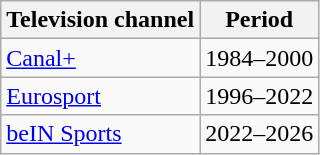<table class="wikitable" style="text-align: left">
<tr>
<th>Television channel</th>
<th>Period</th>
</tr>
<tr>
<td><a href='#'>Canal+</a></td>
<td>1984–2000</td>
</tr>
<tr>
<td><a href='#'>Eurosport</a></td>
<td>1996–2022</td>
</tr>
<tr>
<td><a href='#'>beIN Sports</a></td>
<td>2022–2026</td>
</tr>
</table>
